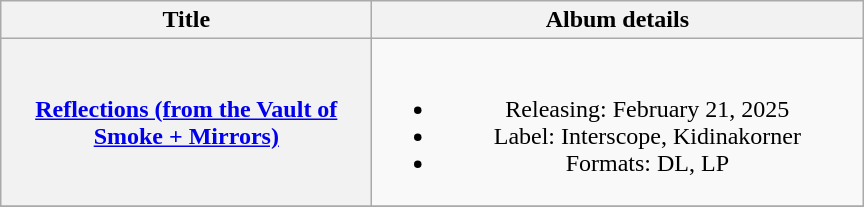<table class="wikitable plainrowheaders" style="text-align:center;">
<tr>
<th scope="col" rowspan="1" style="width:15em;">Title</th>
<th scope="col" rowspan="1" style="width:20em;">Album details</th>
</tr>
<tr>
<th scope="row"><em><a href='#'></em>Reflections (from the Vault of Smoke + Mirrors)<em></a></em></th>
<td><br><ul><li>Releasing: February 21, 2025</li><li>Label: Interscope, Kidinakorner</li><li>Formats: DL, LP</li></ul></td>
</tr>
<tr>
</tr>
</table>
